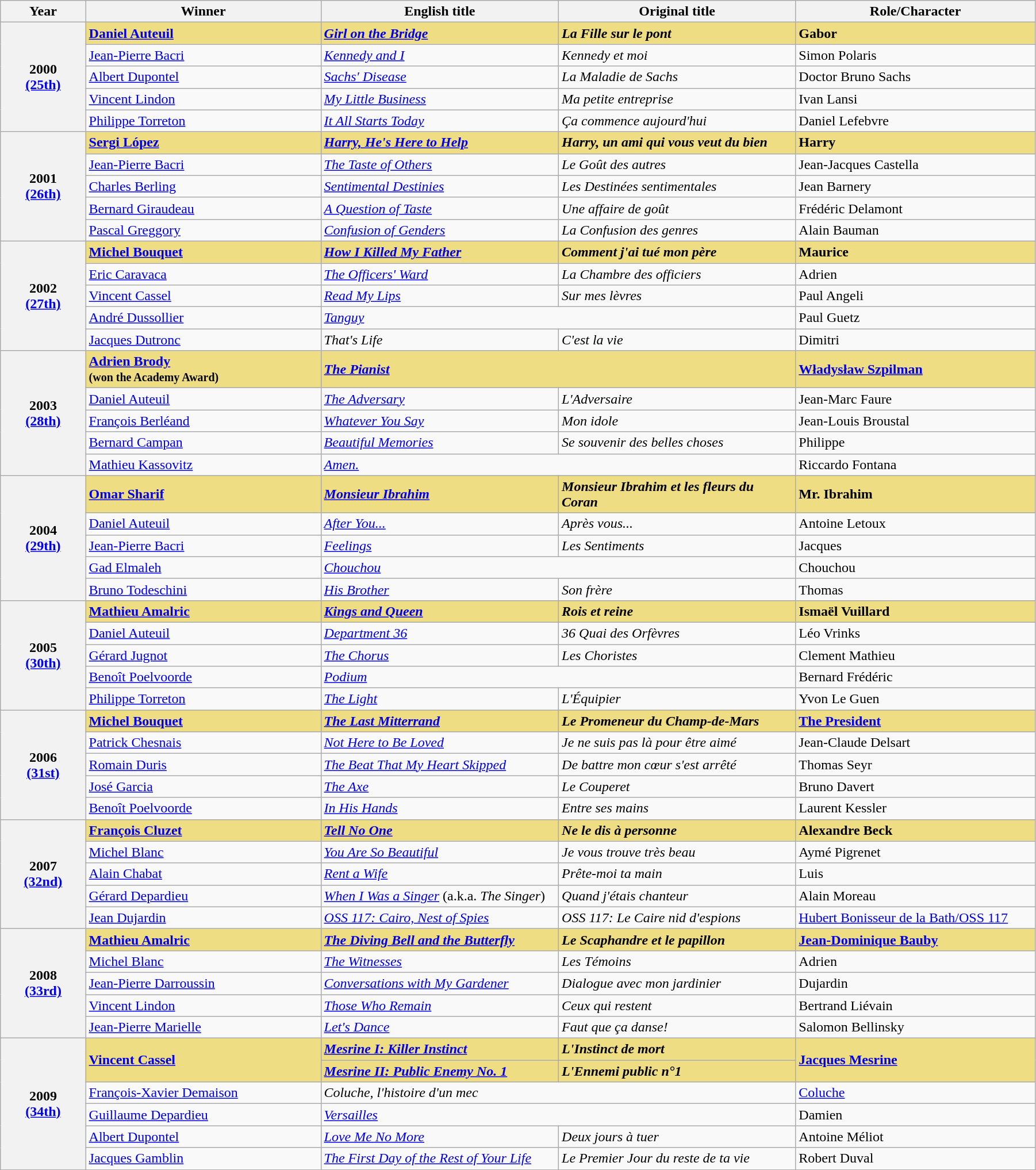<table class="wikitable" width="95%" cellpadding="5">
<tr>
<th width="100">Year</th>
<th width="300">Winner</th>
<th width="300">English title</th>
<th width="300">Original title</th>
<th width="300">Role/Character</th>
</tr>
<tr>
<th rowspan="5" style="text-align:center;">2000<br><a href='#'>(25th)</a></th>
<td style="background:#eedd82;"><strong><a href='#'>Daniel Auteuil</a></strong></td>
<td style="background:#eedd82;"><strong><em><a href='#'>Girl on the Bridge</a></em></strong></td>
<td style="background:#eedd82;"><strong><em>La Fille sur le pont</em></strong></td>
<td style="background:#eedd82;"><strong>Gabor</strong></td>
</tr>
<tr>
<td><a href='#'>Jean-Pierre Bacri</a></td>
<td><em><a href='#'>Kennedy and I</a></em></td>
<td><em>Kennedy et moi</em></td>
<td>Simon Polaris</td>
</tr>
<tr>
<td><a href='#'>Albert Dupontel</a></td>
<td><em><a href='#'>Sachs' Disease</a></em></td>
<td><em>La Maladie de Sachs</em></td>
<td>Doctor Bruno Sachs</td>
</tr>
<tr>
<td><a href='#'>Vincent Lindon</a></td>
<td><em><a href='#'>My Little Business</a></em></td>
<td><em>Ma petite entreprise</em></td>
<td>Ivan Lansi</td>
</tr>
<tr>
<td><a href='#'>Philippe Torreton</a></td>
<td><em><a href='#'>It All Starts Today</a></em></td>
<td><em>Ça commence aujourd'hui</em></td>
<td>Daniel Lefebvre</td>
</tr>
<tr>
<th rowspan="5" style="text-align:center;">2001<br><a href='#'>(26th)</a></th>
<td style="background:#eedd82;"><a href='#'><strong>Sergi López</strong></a></td>
<td style="background:#eedd82;"><strong><em><a href='#'>Harry, He's Here to Help</a></em></strong></td>
<td style="background:#eedd82;"><strong><em>Harry, un ami qui vous veut du bien</em></strong></td>
<td style="background:#eedd82;"><strong>Harry</strong></td>
</tr>
<tr>
<td><a href='#'>Jean-Pierre Bacri</a></td>
<td><em><a href='#'>The Taste of Others</a></em></td>
<td><em>Le Goût des autres</em></td>
<td>Jean-Jacques Castella</td>
</tr>
<tr>
<td><a href='#'>Charles Berling</a></td>
<td><em><a href='#'>Sentimental Destinies</a></em></td>
<td><em>Les Destinées sentimentales</em></td>
<td>Jean Barnery</td>
</tr>
<tr>
<td><a href='#'>Bernard Giraudeau</a></td>
<td><em><a href='#'>A Question of Taste</a></em></td>
<td><em>Une affaire de goût</em></td>
<td>Frédéric Delamont</td>
</tr>
<tr>
<td><a href='#'>Pascal Greggory</a></td>
<td><em><a href='#'>Confusion of Genders</a></em></td>
<td><em>La Confusion des genres</em></td>
<td>Alain Bauman</td>
</tr>
<tr>
<th rowspan="5" style="text-align:center;">2002<br><a href='#'>(27th)</a></th>
<td style="background:#eedd82;"><strong><a href='#'>Michel Bouquet</a></strong></td>
<td style="background:#eedd82;"><strong><em><a href='#'>How I Killed My Father</a></em></strong></td>
<td style="background:#eedd82;"><strong><em>Comment j'ai tué mon père</em></strong></td>
<td style="background:#eedd82;"><strong>Maurice</strong></td>
</tr>
<tr>
<td><a href='#'>Eric Caravaca</a></td>
<td><em><a href='#'>The Officers' Ward</a></em></td>
<td><em>La Chambre des officiers</em></td>
<td>Adrien</td>
</tr>
<tr>
<td><a href='#'>Vincent Cassel</a></td>
<td><em><a href='#'>Read My Lips</a></em></td>
<td><em>Sur mes lèvres</em></td>
<td>Paul Angeli</td>
</tr>
<tr>
<td><a href='#'>André Dussollier</a></td>
<td colspan="2"><em><a href='#'>Tanguy</a></em></td>
<td>Paul Guetz</td>
</tr>
<tr>
<td><a href='#'>Jacques Dutronc</a></td>
<td><em>That's Life</em></td>
<td><em>C'est la vie</em></td>
<td>Dimitri</td>
</tr>
<tr>
<th rowspan="5" style="text-align:center;">2003<br><a href='#'>(28th)</a></th>
<td style="background:#eedd82;"><strong><a href='#'>Adrien Brody</a><br><small>(won the Academy Award)</small></strong></td>
<td colspan="2" style="background:#eedd82;"><em><a href='#'><strong>The Pianist</strong></a></em></td>
<td style="background:#eedd82;"><strong><a href='#'>Władysław Szpilman</a></strong></td>
</tr>
<tr>
<td><a href='#'>Daniel Auteuil</a></td>
<td><em><a href='#'>The Adversary</a></em></td>
<td><em>L'Adversaire</em></td>
<td>Jean-Marc Faure</td>
</tr>
<tr>
<td><a href='#'>François Berléand</a></td>
<td><em><a href='#'>Whatever You Say</a></em></td>
<td><em>Mon idole</em></td>
<td>Jean-Louis Broustal</td>
</tr>
<tr>
<td><a href='#'>Bernard Campan</a></td>
<td><em><a href='#'>Beautiful Memories</a></em></td>
<td><em>Se souvenir des belles choses</em></td>
<td>Philippe</td>
</tr>
<tr>
<td><a href='#'>Mathieu Kassovitz</a></td>
<td colspan="2"><em><a href='#'>Amen.</a></em></td>
<td>Riccardo Fontana</td>
</tr>
<tr>
<th rowspan="5" style="text-align:center;">2004<br><a href='#'>(29th)</a></th>
<td style="background:#eedd82;"><strong><a href='#'>Omar Sharif</a></strong></td>
<td style="background:#eedd82;"><strong><em><a href='#'>Monsieur Ibrahim</a></em></strong></td>
<td style="background:#eedd82;"><strong><em>Monsieur Ibrahim et les fleurs du Coran</em></strong></td>
<td style="background:#eedd82;"><strong>Mr. Ibrahim</strong></td>
</tr>
<tr>
<td><a href='#'>Daniel Auteuil</a></td>
<td><em><a href='#'>After You...</a></em></td>
<td><em>Après vous...</em></td>
<td>Antoine Letoux</td>
</tr>
<tr>
<td><a href='#'>Jean-Pierre Bacri</a></td>
<td><em><a href='#'>Feelings</a></em></td>
<td><em>Les Sentiments</em></td>
<td>Jacques</td>
</tr>
<tr>
<td><a href='#'>Gad Elmaleh</a></td>
<td colspan="2"><em><a href='#'>Chouchou</a></em></td>
<td>Chouchou</td>
</tr>
<tr>
<td><a href='#'>Bruno Todeschini</a></td>
<td><em><a href='#'>His Brother</a></em></td>
<td><em>Son frère</em></td>
<td>Thomas</td>
</tr>
<tr>
<th rowspan="5" style="text-align:center;">2005<br><a href='#'>(30th)</a></th>
<td style="background:#eedd82;"><strong><a href='#'>Mathieu Amalric</a></strong></td>
<td style="background:#eedd82;"><strong><em><a href='#'>Kings and Queen</a></em></strong></td>
<td style="background:#eedd82;"><strong><em>Rois et reine</em></strong></td>
<td style="background:#eedd82;"><strong>Ismaël Vuillard</strong></td>
</tr>
<tr>
<td><a href='#'>Daniel Auteuil</a></td>
<td><em><a href='#'>Department 36</a></em></td>
<td><em>36 Quai des Orfèvres</em></td>
<td>Léo Vrinks</td>
</tr>
<tr>
<td><a href='#'>Gérard Jugnot</a></td>
<td><em><a href='#'>The Chorus</a></em></td>
<td><em>Les Choristes</em></td>
<td>Clement Mathieu</td>
</tr>
<tr>
<td><a href='#'>Benoît Poelvoorde</a></td>
<td colspan="2"><em><a href='#'>Podium</a></em></td>
<td>Bernard Frédéric</td>
</tr>
<tr>
<td><a href='#'>Philippe Torreton</a></td>
<td><em><a href='#'>The Light</a></em></td>
<td><em>L'Équipier</em></td>
<td>Yvon Le Guen</td>
</tr>
<tr>
<th rowspan="5" style="text-align:center;">2006<br><a href='#'>(31st)</a></th>
<td style="background:#eedd82;"><strong><a href='#'>Michel Bouquet</a></strong></td>
<td style="background:#eedd82;"><strong><em><a href='#'>The Last Mitterrand</a></em></strong></td>
<td style="background:#eedd82;"><strong><em>Le Promeneur du Champ-de-Mars</em></strong></td>
<td style="background:#eedd82;"><a href='#'><strong>The President</strong></a></td>
</tr>
<tr>
<td><a href='#'>Patrick Chesnais</a></td>
<td><em><a href='#'>Not Here to Be Loved</a></em></td>
<td><em>Je ne suis pas là pour être aimé</em></td>
<td>Jean-Claude Delsart</td>
</tr>
<tr>
<td><a href='#'>Romain Duris</a></td>
<td><em><a href='#'>The Beat That My Heart Skipped</a></em></td>
<td><em>De battre mon cœur s'est arrêté</em></td>
<td>Thomas Seyr</td>
</tr>
<tr>
<td><a href='#'>José Garcia</a></td>
<td><em><a href='#'>The Axe</a></em></td>
<td><em>Le Couperet</em></td>
<td>Bruno Davert</td>
</tr>
<tr>
<td><a href='#'>Benoît Poelvoorde</a></td>
<td><em><a href='#'>In His Hands</a></em></td>
<td><em>Entre ses mains</em></td>
<td>Laurent Kessler</td>
</tr>
<tr>
<th rowspan="5" style="text-align:center;">2007<br><a href='#'>(32nd)</a></th>
<td style="background:#eedd82;"><strong><a href='#'>François Cluzet</a></strong></td>
<td style="background:#eedd82;"><strong><em><a href='#'>Tell No One</a></em></strong></td>
<td style="background:#eedd82;"><strong><em>Ne le dis à personne</em></strong></td>
<td style="background:#eedd82;"><strong>Alexandre Beck</strong></td>
</tr>
<tr>
<td><a href='#'>Michel Blanc</a></td>
<td><em><a href='#'>You Are So Beautiful</a></em></td>
<td><em>Je vous trouve très beau</em></td>
<td>Aymé Pigrenet</td>
</tr>
<tr>
<td><a href='#'>Alain Chabat</a></td>
<td><em><a href='#'>Rent a Wife</a></em></td>
<td><em>Prête-moi ta main</em></td>
<td>Luis</td>
</tr>
<tr>
<td><a href='#'>Gérard Depardieu</a></td>
<td><em><a href='#'>When I Was a Singer</a></em> (a.k.a. <em>The Singer</em>)</td>
<td><em>Quand j'étais chanteur</em></td>
<td>Alain Moreau</td>
</tr>
<tr>
<td><a href='#'>Jean Dujardin</a></td>
<td><em><a href='#'>OSS 117: Cairo, Nest of Spies</a></em></td>
<td><em>OSS 117: Le Caire nid d'espions</em></td>
<td><a href='#'>Hubert Bonisseur de la Bath/OSS 117</a></td>
</tr>
<tr>
<th rowspan="5" style="text-align:center;">2008<br><a href='#'>(33rd)</a></th>
<td style="background:#eedd82;"><strong><a href='#'>Mathieu Amalric</a></strong></td>
<td style="background:#eedd82;"><em><a href='#'><strong>The Diving Bell and the Butterfly</strong></a></em></td>
<td style="background:#eedd82;"><strong><em>Le Scaphandre et le papillon</em></strong></td>
<td style="background:#eedd82;"><strong><a href='#'>Jean-Dominique Bauby</a></strong></td>
</tr>
<tr>
<td><a href='#'>Michel Blanc</a></td>
<td><em><a href='#'>The Witnesses</a></em></td>
<td><em>Les Témoins</em></td>
<td>Adrien</td>
</tr>
<tr>
<td><a href='#'>Jean-Pierre Darroussin</a></td>
<td><em><a href='#'>Conversations with My Gardener</a></em></td>
<td><em>Dialogue avec mon jardinier</em></td>
<td>Dujardin</td>
</tr>
<tr>
<td><a href='#'>Vincent Lindon</a></td>
<td><em><a href='#'>Those Who Remain</a></em></td>
<td><em>Ceux qui restent</em></td>
<td>Bertrand Liévain</td>
</tr>
<tr>
<td><a href='#'>Jean-Pierre Marielle</a></td>
<td><em><a href='#'>Let's Dance</a></em></td>
<td><em>Faut que ça danse!</em></td>
<td>Salomon Bellinsky</td>
</tr>
<tr>
<th rowspan="6" style="text-align:center;">2009<br><a href='#'>(34th)</a></th>
<td rowspan="2" style="background:#eedd82;"><strong><a href='#'>Vincent Cassel</a></strong></td>
<td style="background:#eedd82;"><em><a href='#'><strong>Mesrine I: Killer Instinct</strong></a></em></td>
<td style="background:#eedd82;"><strong><em>L'Instinct de mort</em></strong></td>
<td rowspan="2" style="background:#eedd82;"><strong><a href='#'>Jacques Mesrine</a></strong></td>
</tr>
<tr>
<td style="background:#eedd82;"><em><a href='#'><strong>Mesrine II: Public Enemy No. 1</strong></a></em></td>
<td style="background:#eedd82;"><strong><em>L'Ennemi public n°1</em></strong></td>
</tr>
<tr>
<td><a href='#'>François-Xavier Demaison</a></td>
<td colspan="2"><em>Coluche, l'histoire d'un mec</em></td>
<td><a href='#'>Coluche</a></td>
</tr>
<tr>
<td><a href='#'>Guillaume Depardieu</a></td>
<td colspan="2"><em><a href='#'>Versailles</a></em></td>
<td>Damien</td>
</tr>
<tr>
<td><a href='#'>Albert Dupontel</a></td>
<td><em><a href='#'>Love Me No More</a></em></td>
<td><em>Deux jours à tuer</em></td>
<td>Antoine Méliot</td>
</tr>
<tr>
<td><a href='#'>Jacques Gamblin</a></td>
<td><em><a href='#'>The First Day of the Rest of Your Life</a></em></td>
<td><em>Le Premier Jour du reste de ta vie</em></td>
<td>Robert Duval</td>
</tr>
</table>
